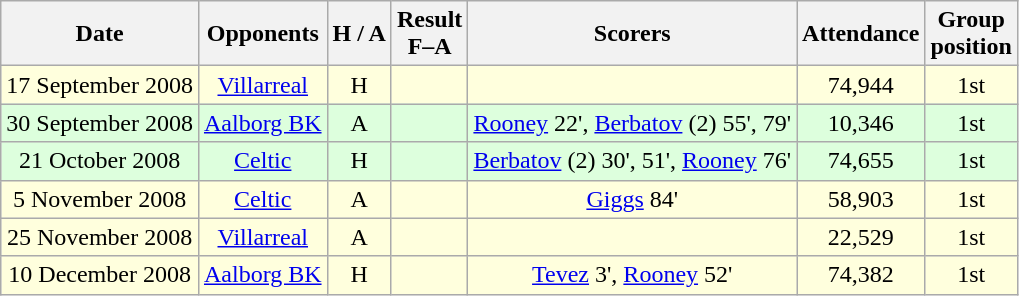<table class="wikitable" style="text-align:center">
<tr>
<th>Date</th>
<th>Opponents</th>
<th>H / A</th>
<th>Result<br>F–A</th>
<th>Scorers</th>
<th>Attendance</th>
<th>Group<br>position</th>
</tr>
<tr bgcolor="#ffffdd">
<td>17 September 2008</td>
<td><a href='#'>Villarreal</a></td>
<td>H</td>
<td></td>
<td></td>
<td>74,944</td>
<td>1st</td>
</tr>
<tr bgcolor="#ddffdd">
<td>30 September 2008</td>
<td><a href='#'>Aalborg BK</a></td>
<td>A</td>
<td></td>
<td><a href='#'>Rooney</a> 22', <a href='#'>Berbatov</a> (2) 55', 79'</td>
<td>10,346</td>
<td>1st</td>
</tr>
<tr bgcolor="#ddffdd">
<td>21 October 2008</td>
<td><a href='#'>Celtic</a></td>
<td>H</td>
<td></td>
<td><a href='#'>Berbatov</a> (2) 30', 51', <a href='#'>Rooney</a> 76'</td>
<td>74,655</td>
<td>1st</td>
</tr>
<tr bgcolor="#ffffdd">
<td>5 November 2008</td>
<td><a href='#'>Celtic</a></td>
<td>A</td>
<td></td>
<td><a href='#'>Giggs</a> 84'</td>
<td>58,903</td>
<td>1st</td>
</tr>
<tr bgcolor="#ffffdd">
<td>25 November 2008</td>
<td><a href='#'>Villarreal</a></td>
<td>A</td>
<td></td>
<td></td>
<td>22,529</td>
<td>1st</td>
</tr>
<tr bgcolor="#ffffdd">
<td>10 December 2008</td>
<td><a href='#'>Aalborg BK</a></td>
<td>H</td>
<td></td>
<td><a href='#'>Tevez</a> 3', <a href='#'>Rooney</a> 52'</td>
<td>74,382</td>
<td>1st</td>
</tr>
</table>
